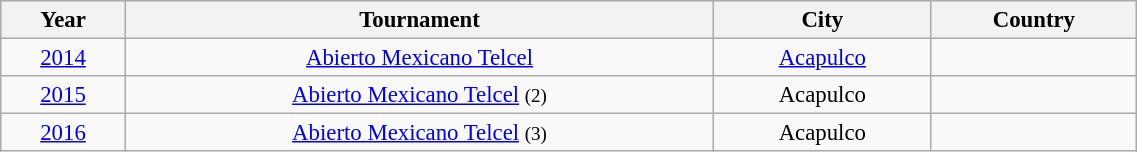<table class="wikitable" style="width: 60%; text-align:center; font-size:95%">
<tr>
<th>Year</th>
<th>Tournament</th>
<th>City</th>
<th>Country</th>
</tr>
<tr>
<td><a href='#'>2014</a></td>
<td><a href='#'>Abierto Mexicano Telcel</a></td>
<td><a href='#'>Acapulco</a></td>
<td></td>
</tr>
<tr>
<td><a href='#'>2015</a></td>
<td><a href='#'>Abierto Mexicano Telcel</a> <small>(2)</small></td>
<td>Acapulco</td>
<td></td>
</tr>
<tr>
<td><a href='#'>2016</a></td>
<td><a href='#'>Abierto Mexicano Telcel</a> <small>(3)</small></td>
<td>Acapulco</td>
<td></td>
</tr>
</table>
